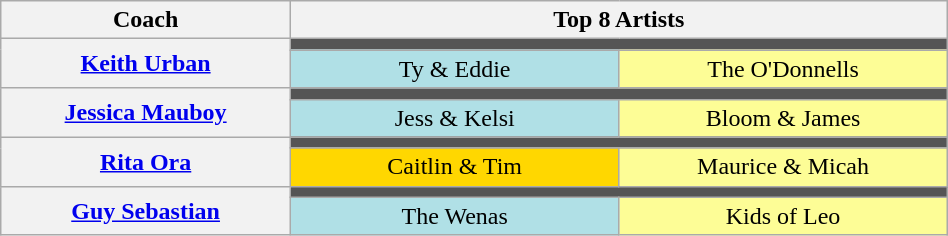<table class="wikitable" style="text-align:center; width:50%">
<tr>
<th style="width:15%">Coach</th>
<th style="width:34%" colspan="2">Top 8 Artists</th>
</tr>
<tr>
<th rowspan="2"><a href='#'>Keith Urban</a></th>
<td colspan="2" style="background:#555"></td>
</tr>
<tr>
<td style="width:17%; background:#b0e0e6">Ty & Eddie</td>
<td style="background:#FDFD96">The O'Donnells</td>
</tr>
<tr>
<th rowspan="2"><a href='#'>Jessica Mauboy</a></th>
<td colspan="2" style="background:#555"></td>
</tr>
<tr>
<td style="background:#b0e0e6">Jess & Kelsi</td>
<td style="background:#FDFD96">Bloom & James</td>
</tr>
<tr>
<th rowspan="2"><a href='#'>Rita Ora</a></th>
<td colspan="2" style="background:#555"></td>
</tr>
<tr>
<td style="background: gold">Caitlin & Tim</td>
<td style="background:#FDFD96">Maurice & Micah</td>
</tr>
<tr>
<th rowspan="2"><a href='#'>Guy Sebastian</a></th>
<td colspan="2" style="background:#555"></td>
</tr>
<tr>
<td style="background:#b0e0e6">The Wenas</td>
<td style="background:#FDFD96">Kids of Leo</td>
</tr>
</table>
